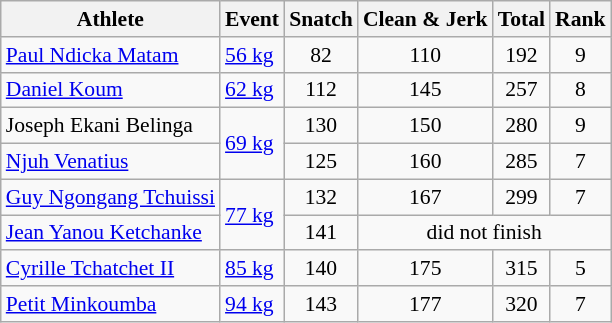<table class="wikitable" style="font-size:90%;text-align:center">
<tr>
<th>Athlete</th>
<th>Event</th>
<th>Snatch</th>
<th>Clean & Jerk</th>
<th>Total</th>
<th>Rank</th>
</tr>
<tr align=center>
<td align=left><a href='#'>Paul Ndicka Matam</a></td>
<td align=left><a href='#'>56 kg</a></td>
<td>82</td>
<td>110</td>
<td>192</td>
<td>9</td>
</tr>
<tr align=center>
<td align=left><a href='#'>Daniel Koum</a></td>
<td align=left><a href='#'>62 kg</a></td>
<td>112</td>
<td>145</td>
<td>257</td>
<td>8</td>
</tr>
<tr align=center>
<td align=left>Joseph Ekani Belinga</td>
<td align=left rowspan=2><a href='#'>69 kg</a></td>
<td>130</td>
<td>150</td>
<td>280</td>
<td>9</td>
</tr>
<tr align=center>
<td align=left><a href='#'>Njuh Venatius</a></td>
<td>125</td>
<td>160</td>
<td>285</td>
<td>7</td>
</tr>
<tr align=center>
<td align=left><a href='#'>Guy Ngongang Tchuissi</a></td>
<td align=left rowspan=2><a href='#'>77 kg</a></td>
<td>132</td>
<td>167</td>
<td>299</td>
<td>7</td>
</tr>
<tr align=center>
<td align=left><a href='#'>Jean Yanou Ketchanke</a></td>
<td>141</td>
<td colspan=3>did not finish</td>
</tr>
<tr align=center>
<td align=left><a href='#'>Cyrille Tchatchet II</a></td>
<td align=left><a href='#'>85 kg</a></td>
<td>140</td>
<td>175</td>
<td>315</td>
<td>5</td>
</tr>
<tr align=center>
<td align=left><a href='#'>Petit Minkoumba</a></td>
<td align=left><a href='#'>94 kg</a></td>
<td>143</td>
<td>177</td>
<td>320</td>
<td>7</td>
</tr>
</table>
